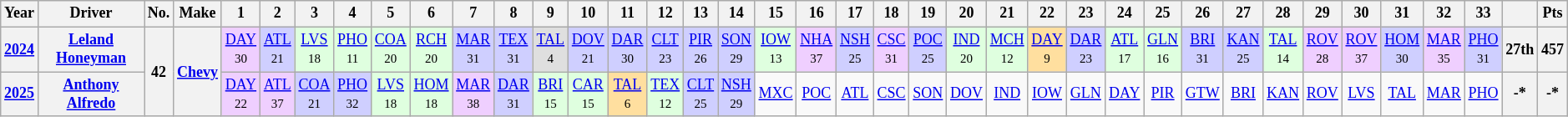<table class="wikitable" style="text-align:center; font-size:75%">
<tr>
<th>Year</th>
<th>Driver</th>
<th>No.</th>
<th>Make</th>
<th>1</th>
<th>2</th>
<th>3</th>
<th>4</th>
<th>5</th>
<th>6</th>
<th>7</th>
<th>8</th>
<th>9</th>
<th>10</th>
<th>11</th>
<th>12</th>
<th>13</th>
<th>14</th>
<th>15</th>
<th>16</th>
<th>17</th>
<th>18</th>
<th>19</th>
<th>20</th>
<th>21</th>
<th>22</th>
<th>23</th>
<th>24</th>
<th>25</th>
<th>26</th>
<th>27</th>
<th>28</th>
<th>29</th>
<th>30</th>
<th>31</th>
<th>32</th>
<th>33</th>
<th></th>
<th>Pts</th>
</tr>
<tr>
<th><a href='#'>2024</a></th>
<th><a href='#'>Leland Honeyman</a></th>
<th rowspan=2>42</th>
<th rowspan=2><a href='#'>Chevy</a></th>
<td style="background:#EFCFFF;"><a href='#'>DAY</a><br><small>30</small></td>
<td style="background:#CFCFFF;"><a href='#'>ATL</a><br><small>21</small></td>
<td style="background:#DFFFDF;"><a href='#'>LVS</a><br><small>18</small></td>
<td style="background:#DFFFDF;"><a href='#'>PHO</a><br><small>11</small></td>
<td style="background:#DFFFDF;"><a href='#'>COA</a><br><small>20</small></td>
<td style="background:#DFFFDF;"><a href='#'>RCH</a><br><small>20</small></td>
<td style="background:#CFCFFF;"><a href='#'>MAR</a><br><small>31</small></td>
<td style="background:#CFCFFF;"><a href='#'>TEX</a><br><small>31</small></td>
<td style="background:#DFDFDF;"><a href='#'>TAL</a><br><small>4</small></td>
<td style="background:#CFCFFF;"><a href='#'>DOV</a><br><small>21</small></td>
<td style="background:#CFCFFF;"><a href='#'>DAR</a><br><small>30</small></td>
<td style="background:#CFCFFF;"><a href='#'>CLT</a><br><small>23</small></td>
<td style="background:#CFCFFF;"><a href='#'>PIR</a><br><small>26</small></td>
<td style="background:#CFCFFF;"><a href='#'>SON</a><br><small>29</small></td>
<td style="background:#DFFFDF;"><a href='#'>IOW</a><br><small>13</small></td>
<td style="background:#EFCFFF;"><a href='#'>NHA</a><br><small>37</small></td>
<td style="background:#CFCFFF;"><a href='#'>NSH</a><br><small>25</small></td>
<td style="background:#EFCFFF;"><a href='#'>CSC</a><br><small>31</small></td>
<td style="background:#CFCFFF;"><a href='#'>POC</a><br><small>25</small></td>
<td style="background:#DFFFDF;"><a href='#'>IND</a><br><small>20</small></td>
<td style="background:#DFFFDF;"><a href='#'>MCH</a><br><small>12</small></td>
<td style="background:#FFDF9F;"><a href='#'>DAY</a><br><small>9</small></td>
<td style="background:#CFCFFF;"><a href='#'>DAR</a><br><small>23</small></td>
<td style="background:#DFFFDF;"><a href='#'>ATL</a><br><small>17</small></td>
<td style="background:#DFFFDF;"><a href='#'>GLN</a><br><small>16</small></td>
<td style="background:#CFCFFF;"><a href='#'>BRI</a><br><small>31</small></td>
<td style="background:#CFCFFF;"><a href='#'>KAN</a><br><small>25</small></td>
<td style="background:#DFFFDF;"><a href='#'>TAL</a><br><small>14</small></td>
<td style="background:#EFCFFF;"><a href='#'>ROV</a><br><small>28</small></td>
<td style="background:#EFCFFF;"><a href='#'>ROV</a><br><small>37</small></td>
<td style="background:#CFCFFF;"><a href='#'>HOM</a><br><small>30</small></td>
<td style="background:#EFCFFF;"><a href='#'>MAR</a><br><small>35</small></td>
<td style="background:#CFCFFF;"><a href='#'>PHO</a><br><small>31</small></td>
<th>27th</th>
<th>457</th>
</tr>
<tr>
<th><a href='#'>2025</a></th>
<th><a href='#'>Anthony Alfredo</a></th>
<td style="background:#EFCFFF;"><a href='#'>DAY</a><br><small>22</small></td>
<td style="background:#EFCFFF;"><a href='#'>ATL</a><br><small>37</small></td>
<td style="background:#CFCFFF;"><a href='#'>COA</a><br><small>21</small></td>
<td style="background:#CFCFFF;"><a href='#'>PHO</a><br><small>32</small></td>
<td style="background:#DFFFDF;"><a href='#'>LVS</a><br><small>18</small></td>
<td style="background:#DFFFDF;"><a href='#'>HOM</a><br><small>18</small></td>
<td style="background:#EFCFFF;"><a href='#'>MAR</a><br><small>38</small></td>
<td style="background:#CFCFFF;"><a href='#'>DAR</a><br><small>31</small></td>
<td style="background:#DFFFDF;"><a href='#'>BRI</a><br><small>15</small></td>
<td style="background:#DFFFDF;"><a href='#'>CAR</a><br><small>15</small></td>
<td style="background:#FFDF9F;"><a href='#'>TAL</a><br><small>6</small></td>
<td style="background:#DFFFDF;"><a href='#'>TEX</a><br><small>12</small></td>
<td style="background:#CFCFFF;"><a href='#'>CLT</a><br><small>25</small></td>
<td style="background:#CFCFFF;"><a href='#'>NSH</a><br><small>29</small></td>
<td><a href='#'>MXC</a></td>
<td><a href='#'>POC</a></td>
<td><a href='#'>ATL</a></td>
<td><a href='#'>CSC</a></td>
<td><a href='#'>SON</a></td>
<td><a href='#'>DOV</a></td>
<td><a href='#'>IND</a></td>
<td><a href='#'>IOW</a></td>
<td><a href='#'>GLN</a></td>
<td><a href='#'>DAY</a></td>
<td><a href='#'>PIR</a></td>
<td><a href='#'>GTW</a></td>
<td><a href='#'>BRI</a></td>
<td><a href='#'>KAN</a></td>
<td><a href='#'>ROV</a></td>
<td><a href='#'>LVS</a></td>
<td><a href='#'>TAL</a></td>
<td><a href='#'>MAR</a></td>
<td><a href='#'>PHO</a></td>
<th>-*</th>
<th>-*</th>
</tr>
</table>
